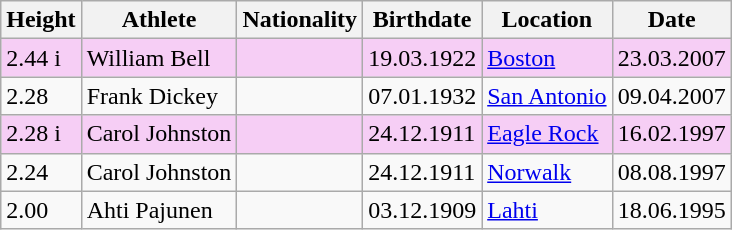<table class="wikitable">
<tr>
<th>Height</th>
<th>Athlete</th>
<th>Nationality</th>
<th>Birthdate</th>
<th>Location</th>
<th>Date</th>
</tr>
<tr bgcolor=#f6CEF5>
<td>2.44 i</td>
<td>William Bell</td>
<td></td>
<td>19.03.1922</td>
<td><a href='#'>Boston</a></td>
<td>23.03.2007</td>
</tr>
<tr>
<td>2.28</td>
<td>Frank Dickey</td>
<td></td>
<td>07.01.1932</td>
<td><a href='#'>San Antonio</a></td>
<td>09.04.2007</td>
</tr>
<tr bgcolor=#f6CEF5>
<td>2.28 i</td>
<td>Carol Johnston</td>
<td></td>
<td>24.12.1911</td>
<td><a href='#'>Eagle Rock</a></td>
<td>16.02.1997</td>
</tr>
<tr>
<td>2.24</td>
<td>Carol Johnston</td>
<td></td>
<td>24.12.1911</td>
<td><a href='#'>Norwalk</a></td>
<td>08.08.1997</td>
</tr>
<tr>
<td>2.00</td>
<td>Ahti Pajunen</td>
<td></td>
<td>03.12.1909</td>
<td><a href='#'>Lahti</a></td>
<td>18.06.1995</td>
</tr>
</table>
